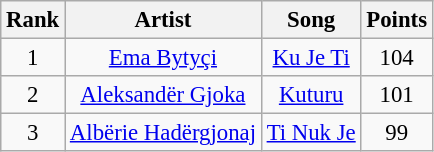<table class="wikitable" style="font-size: 95%;">
<tr>
<th>Rank</th>
<th>Artist</th>
<th>Song</th>
<th>Points</th>
</tr>
<tr align="center">
<td>1</td>
<td><a href='#'>Ema Bytyçi</a></td>
<td><a href='#'>Ku Je Ti</a></td>
<td>104</td>
</tr>
<tr align="center">
<td>2</td>
<td><a href='#'>Aleksandër Gjoka</a></td>
<td><a href='#'>Kuturu</a></td>
<td>101</td>
</tr>
<tr align="center">
<td>3</td>
<td><a href='#'>Albërie Hadërgjonaj</a></td>
<td><a href='#'>Ti Nuk Je</a></td>
<td>99</td>
</tr>
</table>
